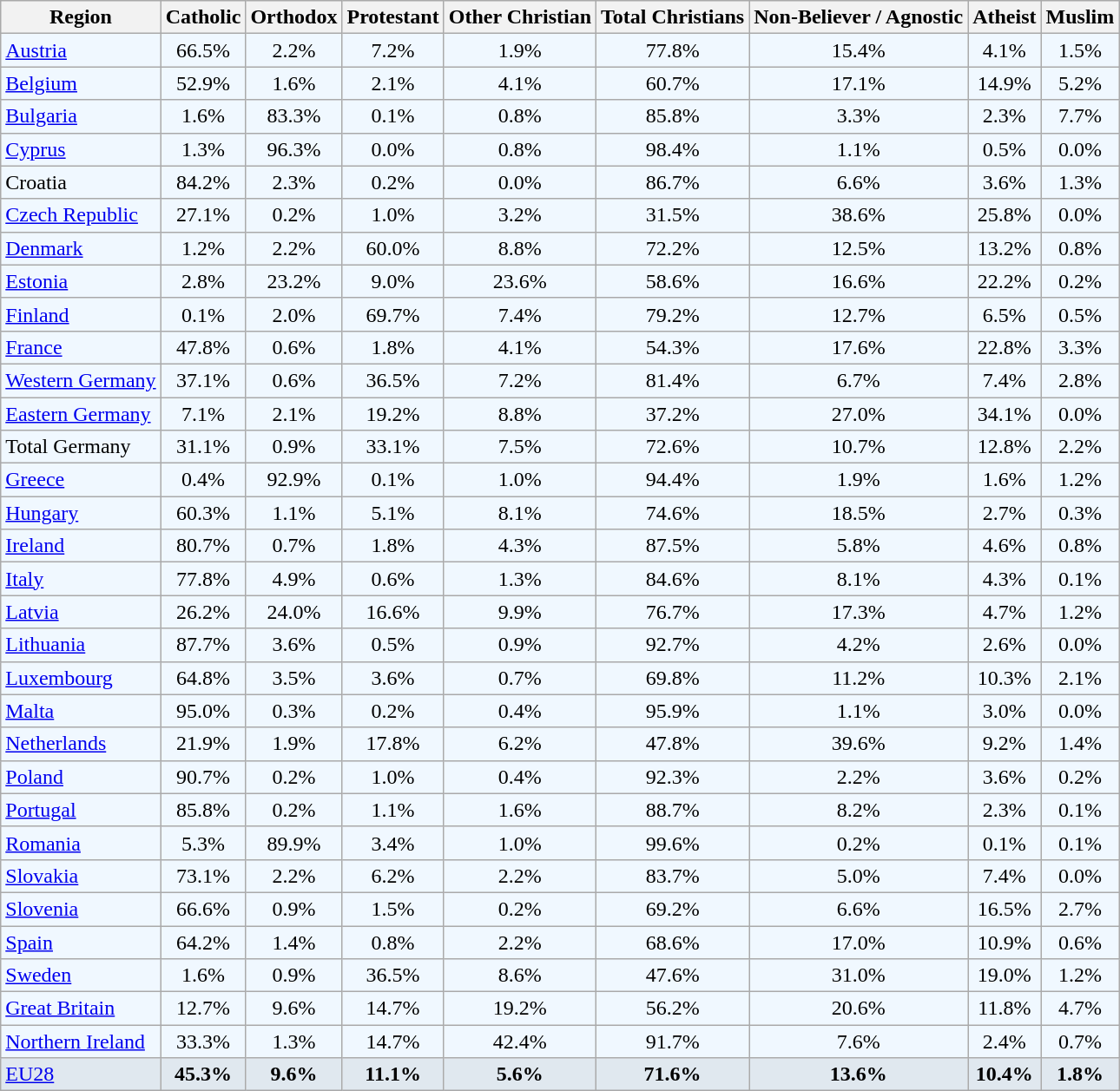<table class="wikitable sortable">
<tr>
<th>Region</th>
<th>Catholic</th>
<th>Orthodox</th>
<th>Protestant</th>
<th>Other Christian</th>
<th>Total Christians</th>
<th>Non-Believer / Agnostic</th>
<th>Atheist</th>
<th>Muslim</th>
</tr>
<tr style="background:#f0f8ff;">
<td> <a href='#'>Austria</a></td>
<td style="text-align:center;">66.5%</td>
<td style="text-align:center;">2.2%</td>
<td style="text-align:center;">7.2%</td>
<td style="text-align:center;">1.9%</td>
<td style="text-align:center;">77.8%</td>
<td style="text-align:center;">15.4%</td>
<td style="text-align:center;">4.1%</td>
<td style="text-align:center;">1.5%</td>
</tr>
<tr style="background:#f0f8ff;">
<td> <a href='#'>Belgium</a></td>
<td style="text-align:center;">52.9%</td>
<td style="text-align:center;">1.6%</td>
<td style="text-align:center;">2.1%</td>
<td style="text-align:center;">4.1%</td>
<td style="text-align:center;">60.7%</td>
<td style="text-align:center;">17.1%</td>
<td style="text-align:center;">14.9%</td>
<td style="text-align:center;">5.2%</td>
</tr>
<tr style="background:#f0f8ff;">
<td> <a href='#'>Bulgaria</a></td>
<td style="text-align:center;">1.6%</td>
<td style="text-align:center;">83.3%</td>
<td style="text-align:center;">0.1%</td>
<td style="text-align:center;">0.8%</td>
<td style="text-align:center;">85.8%</td>
<td style="text-align:center;">3.3%</td>
<td style="text-align:center;">2.3%</td>
<td style="text-align:center;">7.7%</td>
</tr>
<tr style="background:#f0f8ff;">
<td> <a href='#'>Cyprus</a></td>
<td style="text-align:center;">1.3%</td>
<td style="text-align:center;">96.3%</td>
<td style="text-align:center;">0.0%</td>
<td style="text-align:center;">0.8%</td>
<td style="text-align:center;">98.4%</td>
<td style="text-align:center;">1.1%</td>
<td style="text-align:center;">0.5%</td>
<td style="text-align:center;">0.0%</td>
</tr>
<tr style="background:#f0f8ff;">
<td> Croatia</td>
<td style="text-align:center;">84.2%</td>
<td style="text-align:center;">2.3%</td>
<td style="text-align:center;">0.2%</td>
<td style="text-align:center;">0.0%</td>
<td style="text-align:center;">86.7%</td>
<td style="text-align:center;">6.6%</td>
<td style="text-align:center;">3.6%</td>
<td style="text-align:center;">1.3%</td>
</tr>
<tr style="background:#f0f8ff;">
<td> <a href='#'>Czech Republic</a></td>
<td style="text-align:center;">27.1%</td>
<td style="text-align:center;">0.2%</td>
<td style="text-align:center;">1.0%</td>
<td style="text-align:center;">3.2%</td>
<td style="text-align:center;">31.5%</td>
<td style="text-align:center;">38.6%</td>
<td style="text-align:center;">25.8%</td>
<td style="text-align:center;">0.0%</td>
</tr>
<tr style="background:#f0f8ff;">
<td> <a href='#'>Denmark</a></td>
<td style="text-align:center;">1.2%</td>
<td style="text-align:center;">2.2%</td>
<td style="text-align:center;">60.0%</td>
<td style="text-align:center;">8.8%</td>
<td style="text-align:center;">72.2%</td>
<td style="text-align:center;">12.5%</td>
<td style="text-align:center;">13.2%</td>
<td style="text-align:center;">0.8%</td>
</tr>
<tr style="background:#f0f8ff;">
<td> <a href='#'>Estonia</a></td>
<td style="text-align:center;">2.8%</td>
<td style="text-align:center;">23.2%</td>
<td style="text-align:center;">9.0%</td>
<td style="text-align:center;">23.6%</td>
<td style="text-align:center;">58.6%</td>
<td style="text-align:center;">16.6%</td>
<td style="text-align:center;">22.2%</td>
<td style="text-align:center;">0.2%</td>
</tr>
<tr style="background:#f0f8ff;">
<td> <a href='#'>Finland</a></td>
<td style="text-align:center;">0.1%</td>
<td style="text-align:center;">2.0%</td>
<td style="text-align:center;">69.7%</td>
<td style="text-align:center;">7.4%</td>
<td style="text-align:center;">79.2%</td>
<td style="text-align:center;">12.7%</td>
<td style="text-align:center;">6.5%</td>
<td style="text-align:center;">0.5%</td>
</tr>
<tr style="background:#f0f8ff;">
<td> <a href='#'>France</a></td>
<td style="text-align:center;">47.8%</td>
<td style="text-align:center;">0.6%</td>
<td style="text-align:center;">1.8%</td>
<td style="text-align:center;">4.1%</td>
<td style="text-align:center;">54.3%</td>
<td style="text-align:center;">17.6%</td>
<td style="text-align:center;">22.8%</td>
<td style="text-align:center;">3.3%</td>
</tr>
<tr style="background:#f0f8ff;">
<td> <a href='#'>Western Germany</a></td>
<td style="text-align:center;">37.1%</td>
<td style="text-align:center;">0.6%</td>
<td style="text-align:center;">36.5%</td>
<td style="text-align:center;">7.2%</td>
<td style="text-align:center;">81.4%</td>
<td style="text-align:center;">6.7%</td>
<td style="text-align:center;">7.4%</td>
<td style="text-align:center;">2.8%</td>
</tr>
<tr style="background:#f0f8ff;">
<td> <a href='#'>Eastern Germany</a></td>
<td style="text-align:center;">7.1%</td>
<td style="text-align:center;">2.1%</td>
<td style="text-align:center;">19.2%</td>
<td style="text-align:center;">8.8%</td>
<td style="text-align:center;">37.2%</td>
<td style="text-align:center;">27.0%</td>
<td style="text-align:center;">34.1%</td>
<td style="text-align:center;">0.0%</td>
</tr>
<tr style="background:#f0f8ff;">
<td> Total Germany</td>
<td style="text-align:center;">31.1%</td>
<td style="text-align:center;">0.9%</td>
<td style="text-align:center;">33.1%</td>
<td style="text-align:center;">7.5%</td>
<td style="text-align:center;">72.6%</td>
<td style="text-align:center;">10.7%</td>
<td style="text-align:center;">12.8%</td>
<td style="text-align:center;">2.2%</td>
</tr>
<tr style="background:#f0f8ff;">
<td> <a href='#'>Greece</a></td>
<td style="text-align:center;">0.4%</td>
<td style="text-align:center;">92.9%</td>
<td style="text-align:center;">0.1%</td>
<td style="text-align:center;">1.0%</td>
<td style="text-align:center;">94.4%</td>
<td style="text-align:center;">1.9%</td>
<td style="text-align:center;">1.6%</td>
<td style="text-align:center;">1.2%</td>
</tr>
<tr style="background:#f0f8ff;">
<td> <a href='#'>Hungary</a></td>
<td style="text-align:center;">60.3%</td>
<td style="text-align:center;">1.1%</td>
<td style="text-align:center;">5.1%</td>
<td style="text-align:center;">8.1%</td>
<td style="text-align:center;">74.6%</td>
<td style="text-align:center;">18.5%</td>
<td style="text-align:center;">2.7%</td>
<td style="text-align:center;">0.3%</td>
</tr>
<tr style="background:#f0f8ff;">
<td> <a href='#'>Ireland</a></td>
<td style="text-align:center;">80.7%</td>
<td style="text-align:center;">0.7%</td>
<td style="text-align:center;">1.8%</td>
<td style="text-align:center;">4.3%</td>
<td style="text-align:center;">87.5%</td>
<td style="text-align:center;">5.8%</td>
<td style="text-align:center;">4.6%</td>
<td style="text-align:center;">0.8%</td>
</tr>
<tr style="background:#f0f8ff;">
<td> <a href='#'>Italy</a></td>
<td style="text-align:center;">77.8%</td>
<td style="text-align:center;">4.9%</td>
<td style="text-align:center;">0.6%</td>
<td style="text-align:center;">1.3%</td>
<td style="text-align:center;">84.6%</td>
<td style="text-align:center;">8.1%</td>
<td style="text-align:center;">4.3%</td>
<td style="text-align:center;">0.1%</td>
</tr>
<tr style="background:#f0f8ff;">
<td> <a href='#'>Latvia</a></td>
<td style="text-align:center;">26.2%</td>
<td style="text-align:center;">24.0%</td>
<td style="text-align:center;">16.6%</td>
<td style="text-align:center;">9.9%</td>
<td style="text-align:center;">76.7%</td>
<td style="text-align:center;">17.3%</td>
<td style="text-align:center;">4.7%</td>
<td style="text-align:center;">1.2%</td>
</tr>
<tr style="background:#f0f8ff;">
<td> <a href='#'>Lithuania</a></td>
<td style="text-align:center;">87.7%</td>
<td style="text-align:center;">3.6%</td>
<td style="text-align:center;">0.5%</td>
<td style="text-align:center;">0.9%</td>
<td style="text-align:center;">92.7%</td>
<td style="text-align:center;">4.2%</td>
<td style="text-align:center;">2.6%</td>
<td style="text-align:center;">0.0%</td>
</tr>
<tr style="background:#f0f8ff;">
<td> <a href='#'>Luxembourg</a></td>
<td style="text-align:center;">64.8%</td>
<td style="text-align:center;">3.5%</td>
<td style="text-align:center;">3.6%</td>
<td style="text-align:center;">0.7%</td>
<td style="text-align:center;">69.8%</td>
<td style="text-align:center;">11.2%</td>
<td style="text-align:center;">10.3%</td>
<td style="text-align:center;">2.1%</td>
</tr>
<tr style="background:#f0f8ff;">
<td> <a href='#'>Malta</a></td>
<td style="text-align:center;">95.0%</td>
<td style="text-align:center;">0.3%</td>
<td style="text-align:center;">0.2%</td>
<td style="text-align:center;">0.4%</td>
<td style="text-align:center;">95.9%</td>
<td style="text-align:center;">1.1%</td>
<td style="text-align:center;">3.0%</td>
<td style="text-align:center;">0.0%</td>
</tr>
<tr style="background:#f0f8ff;">
<td> <a href='#'>Netherlands</a></td>
<td style="text-align:center;">21.9%</td>
<td style="text-align:center;">1.9%</td>
<td style="text-align:center;">17.8%</td>
<td style="text-align:center;">6.2%</td>
<td style="text-align:center;">47.8%</td>
<td style="text-align:center;">39.6%</td>
<td style="text-align:center;">9.2%</td>
<td style="text-align:center;">1.4%</td>
</tr>
<tr style="background:#f0f8ff;">
<td> <a href='#'>Poland</a></td>
<td style="text-align:center;">90.7%</td>
<td style="text-align:center;">0.2%</td>
<td style="text-align:center;">1.0%</td>
<td style="text-align:center;">0.4%</td>
<td style="text-align:center;">92.3%</td>
<td style="text-align:center;">2.2%</td>
<td style="text-align:center;">3.6%</td>
<td style="text-align:center;">0.2%</td>
</tr>
<tr style="background:#f0f8ff;">
<td> <a href='#'>Portugal</a></td>
<td style="text-align:center;">85.8%</td>
<td style="text-align:center;">0.2%</td>
<td style="text-align:center;">1.1%</td>
<td style="text-align:center;">1.6%</td>
<td style="text-align:center;">88.7%</td>
<td style="text-align:center;">8.2%</td>
<td style="text-align:center;">2.3%</td>
<td style="text-align:center;">0.1%</td>
</tr>
<tr style="background:#f0f8ff;">
<td> <a href='#'>Romania</a></td>
<td style="text-align:center;">5.3%</td>
<td style="text-align:center;">89.9%</td>
<td style="text-align:center;">3.4%</td>
<td style="text-align:center;">1.0%</td>
<td style="text-align:center;">99.6%</td>
<td style="text-align:center;">0.2%</td>
<td style="text-align:center;">0.1%</td>
<td style="text-align:center;">0.1%</td>
</tr>
<tr style="background:#f0f8ff;">
<td> <a href='#'>Slovakia</a></td>
<td style="text-align:center;">73.1%</td>
<td style="text-align:center;">2.2%</td>
<td style="text-align:center;">6.2%</td>
<td style="text-align:center;">2.2%</td>
<td style="text-align:center;">83.7%</td>
<td style="text-align:center;">5.0%</td>
<td style="text-align:center;">7.4%</td>
<td style="text-align:center;">0.0%</td>
</tr>
<tr style="background:#f0f8ff;">
<td> <a href='#'>Slovenia</a></td>
<td style="text-align:center;">66.6%</td>
<td style="text-align:center;">0.9%</td>
<td style="text-align:center;">1.5%</td>
<td style="text-align:center;">0.2%</td>
<td style="text-align:center;">69.2%</td>
<td style="text-align:center;">6.6%</td>
<td style="text-align:center;">16.5%</td>
<td style="text-align:center;">2.7%</td>
</tr>
<tr style="background:#f0f8ff;">
<td> <a href='#'>Spain</a></td>
<td style="text-align:center;">64.2%</td>
<td style="text-align:center;">1.4%</td>
<td style="text-align:center;">0.8%</td>
<td style="text-align:center;">2.2%</td>
<td style="text-align:center;">68.6%</td>
<td style="text-align:center;">17.0%</td>
<td style="text-align:center;">10.9%</td>
<td style="text-align:center;">0.6%</td>
</tr>
<tr style="background:#f0f8ff;">
<td> <a href='#'>Sweden</a></td>
<td style="text-align:center;">1.6%</td>
<td style="text-align:center;">0.9%</td>
<td style="text-align:center;">36.5%</td>
<td style="text-align:center;">8.6%</td>
<td style="text-align:center;">47.6%</td>
<td style="text-align:center;">31.0%</td>
<td style="text-align:center;">19.0%</td>
<td style="text-align:center;">1.2%</td>
</tr>
<tr style="background:#f0f8ff;">
<td> <a href='#'>Great Britain</a></td>
<td style="text-align:center;">12.7%</td>
<td style="text-align:center;">9.6%</td>
<td style="text-align:center;">14.7%</td>
<td style="text-align:center;">19.2%</td>
<td style="text-align:center;">56.2%</td>
<td style="text-align:center;">20.6%</td>
<td style="text-align:center;">11.8%</td>
<td style="text-align:center;">4.7%</td>
</tr>
<tr style="background:#f0f8ff;">
<td> <a href='#'>Northern Ireland</a></td>
<td style="text-align:center;">33.3%</td>
<td style="text-align:center;">1.3%</td>
<td style="text-align:center;">14.7%</td>
<td style="text-align:center;">42.4%</td>
<td style="text-align:center;">91.7%</td>
<td style="text-align:center;">7.6%</td>
<td style="text-align:center;">2.4%</td>
<td style="text-align:center;">0.7%</td>
</tr>
<tr style="background:#e0e8ef;">
<td> <a href='#'>EU28</a></td>
<td style="text-align:center;"><strong>45.3% </strong></td>
<td style="text-align:center;"><strong>9.6%</strong></td>
<td style="text-align:center;"><strong>11.1%</strong></td>
<td style="text-align:center;"><strong>5.6%</strong></td>
<td style="text-align:center;"><strong>71.6%</strong></td>
<td style="text-align:center;"><strong>13.6%</strong></td>
<td style="text-align:center;"><strong>10.4%</strong></td>
<td style="text-align:center;"><strong>1.8%</strong></td>
</tr>
</table>
